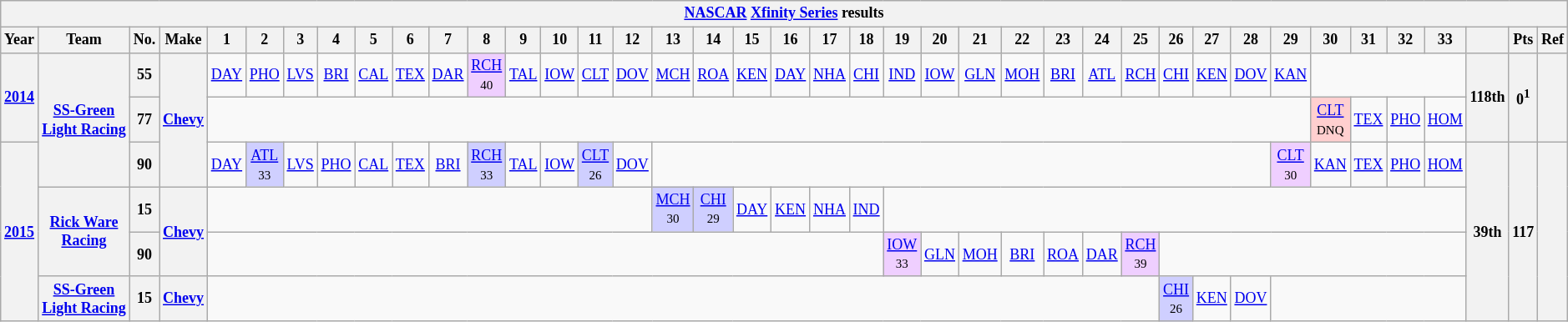<table class="wikitable" style="text-align:center; font-size:75%">
<tr>
<th colspan=42><a href='#'>NASCAR</a> <a href='#'>Xfinity Series</a> results</th>
</tr>
<tr>
<th>Year</th>
<th>Team</th>
<th>No.</th>
<th>Make</th>
<th>1</th>
<th>2</th>
<th>3</th>
<th>4</th>
<th>5</th>
<th>6</th>
<th>7</th>
<th>8</th>
<th>9</th>
<th>10</th>
<th>11</th>
<th>12</th>
<th>13</th>
<th>14</th>
<th>15</th>
<th>16</th>
<th>17</th>
<th>18</th>
<th>19</th>
<th>20</th>
<th>21</th>
<th>22</th>
<th>23</th>
<th>24</th>
<th>25</th>
<th>26</th>
<th>27</th>
<th>28</th>
<th>29</th>
<th>30</th>
<th>31</th>
<th>32</th>
<th>33</th>
<th></th>
<th>Pts</th>
<th>Ref</th>
</tr>
<tr>
<th rowspan=2><a href='#'>2014</a></th>
<th rowspan=3><a href='#'>SS-Green Light Racing</a></th>
<th>55</th>
<th rowspan=3><a href='#'>Chevy</a></th>
<td><a href='#'>DAY</a></td>
<td><a href='#'>PHO</a></td>
<td><a href='#'>LVS</a></td>
<td><a href='#'>BRI</a></td>
<td><a href='#'>CAL</a></td>
<td><a href='#'>TEX</a></td>
<td><a href='#'>DAR</a></td>
<td style="background:#EFCFFF;"><a href='#'>RCH</a><br><small>40</small></td>
<td><a href='#'>TAL</a></td>
<td><a href='#'>IOW</a></td>
<td><a href='#'>CLT</a></td>
<td><a href='#'>DOV</a></td>
<td><a href='#'>MCH</a></td>
<td><a href='#'>ROA</a></td>
<td><a href='#'>KEN</a></td>
<td><a href='#'>DAY</a></td>
<td><a href='#'>NHA</a></td>
<td><a href='#'>CHI</a></td>
<td><a href='#'>IND</a></td>
<td><a href='#'>IOW</a></td>
<td><a href='#'>GLN</a></td>
<td><a href='#'>MOH</a></td>
<td><a href='#'>BRI</a></td>
<td><a href='#'>ATL</a></td>
<td><a href='#'>RCH</a></td>
<td><a href='#'>CHI</a></td>
<td><a href='#'>KEN</a></td>
<td><a href='#'>DOV</a></td>
<td><a href='#'>KAN</a></td>
<td colspan=4></td>
<th rowspan=2>118th</th>
<th rowspan=2>0<sup>1</sup></th>
<th rowspan=2></th>
</tr>
<tr>
<th>77</th>
<td colspan=29></td>
<td style="background:#FFCFCF;"><a href='#'>CLT</a><br><small>DNQ</small></td>
<td><a href='#'>TEX</a></td>
<td><a href='#'>PHO</a></td>
<td><a href='#'>HOM</a></td>
</tr>
<tr>
<th rowspan=4><a href='#'>2015</a></th>
<th>90</th>
<td><a href='#'>DAY</a></td>
<td style="background:#CFCFFF;"><a href='#'>ATL</a><br><small>33</small></td>
<td><a href='#'>LVS</a></td>
<td><a href='#'>PHO</a></td>
<td><a href='#'>CAL</a></td>
<td><a href='#'>TEX</a></td>
<td><a href='#'>BRI</a></td>
<td style="background:#CFCFFF;"><a href='#'>RCH</a><br><small>33</small></td>
<td><a href='#'>TAL</a></td>
<td><a href='#'>IOW</a></td>
<td style="background:#CFCFFF;"><a href='#'>CLT</a><br><small>26</small></td>
<td><a href='#'>DOV</a></td>
<td colspan=16></td>
<td style="background:#EFCFFF;"><a href='#'>CLT</a><br><small>30</small></td>
<td><a href='#'>KAN</a></td>
<td><a href='#'>TEX</a></td>
<td><a href='#'>PHO</a></td>
<td><a href='#'>HOM</a></td>
<th rowspan=4>39th</th>
<th rowspan=4>117</th>
<th rowspan=4></th>
</tr>
<tr>
<th rowspan=2><a href='#'>Rick Ware Racing</a></th>
<th>15</th>
<th rowspan=2><a href='#'>Chevy</a></th>
<td colspan=12></td>
<td style="background:#CFCFFF;"><a href='#'>MCH</a><br><small>30</small></td>
<td style="background:#CFCFFF;"><a href='#'>CHI</a><br><small>29</small></td>
<td><a href='#'>DAY</a></td>
<td><a href='#'>KEN</a></td>
<td><a href='#'>NHA</a></td>
<td><a href='#'>IND</a></td>
<td colspan=15></td>
</tr>
<tr>
<th>90</th>
<td colspan=18></td>
<td style="background:#EFCFFF;"><a href='#'>IOW</a><br><small>33</small></td>
<td><a href='#'>GLN</a></td>
<td><a href='#'>MOH</a></td>
<td><a href='#'>BRI</a></td>
<td><a href='#'>ROA</a></td>
<td><a href='#'>DAR</a></td>
<td style="background:#EFCFFF;"><a href='#'>RCH</a><br><small>39</small></td>
<td colspan=8></td>
</tr>
<tr>
<th><a href='#'>SS-Green Light Racing</a></th>
<th>15</th>
<th><a href='#'>Chevy</a></th>
<td colspan=25></td>
<td style="background:#CFCFFF;"><a href='#'>CHI</a><br><small>26</small></td>
<td><a href='#'>KEN</a></td>
<td><a href='#'>DOV</a></td>
<td colspan=5></td>
</tr>
</table>
